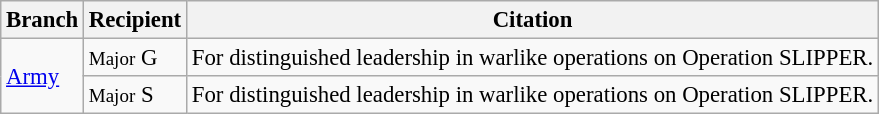<table class="wikitable" style="font-size:95%;">
<tr>
<th>Branch</th>
<th>Recipient</th>
<th>Citation</th>
</tr>
<tr>
<td rowspan="2"><a href='#'>Army</a></td>
<td><small>Major</small> G</td>
<td>For distinguished leadership in warlike operations on Operation SLIPPER.</td>
</tr>
<tr>
<td><small>Major</small> S</td>
<td>For distinguished leadership in warlike operations on Operation SLIPPER.</td>
</tr>
</table>
